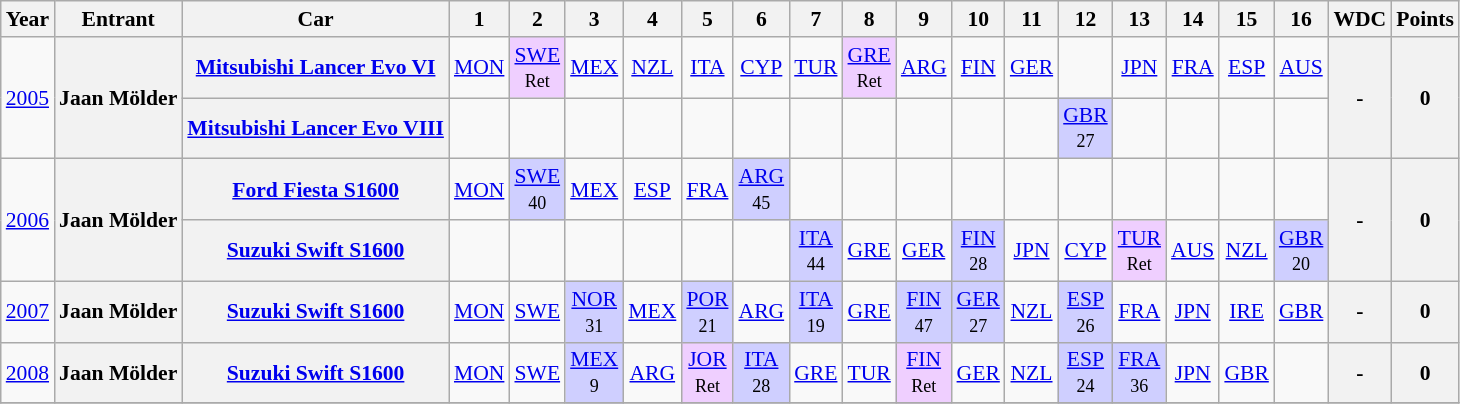<table class="wikitable" border="1" style="text-align:center; font-size:90%;">
<tr>
<th>Year</th>
<th>Entrant</th>
<th>Car</th>
<th>1</th>
<th>2</th>
<th>3</th>
<th>4</th>
<th>5</th>
<th>6</th>
<th>7</th>
<th>8</th>
<th>9</th>
<th>10</th>
<th>11</th>
<th>12</th>
<th>13</th>
<th>14</th>
<th>15</th>
<th>16</th>
<th>WDC</th>
<th>Points</th>
</tr>
<tr>
<td rowspan=2><a href='#'>2005</a></td>
<th rowspan=2>Jaan Mölder</th>
<th><a href='#'>Mitsubishi Lancer Evo VI</a></th>
<td><a href='#'>MON</a></td>
<td style="background:#EFCFFF;"><a href='#'>SWE</a><br><small>Ret</small></td>
<td><a href='#'>MEX</a></td>
<td><a href='#'>NZL</a></td>
<td><a href='#'>ITA</a></td>
<td><a href='#'>CYP</a></td>
<td><a href='#'>TUR</a></td>
<td style="background:#EFCFFF;"><a href='#'>GRE</a><br><small>Ret</small></td>
<td><a href='#'>ARG</a></td>
<td><a href='#'>FIN</a></td>
<td><a href='#'>GER</a></td>
<td></td>
<td><a href='#'>JPN</a></td>
<td><a href='#'>FRA</a></td>
<td><a href='#'>ESP</a></td>
<td><a href='#'>AUS</a></td>
<th rowspan=2>-</th>
<th rowspan=2>0</th>
</tr>
<tr>
<th><a href='#'>Mitsubishi Lancer Evo VIII</a></th>
<td></td>
<td></td>
<td></td>
<td></td>
<td></td>
<td></td>
<td></td>
<td></td>
<td></td>
<td></td>
<td></td>
<td style="background:#CFCFFF;"><a href='#'>GBR</a><br><small>27</small></td>
<td></td>
<td></td>
<td></td>
<td></td>
</tr>
<tr>
<td rowspan=2><a href='#'>2006</a></td>
<th rowspan=2>Jaan Mölder</th>
<th><a href='#'>Ford Fiesta S1600</a></th>
<td><a href='#'>MON</a></td>
<td style="background:#CFCFFF;"><a href='#'>SWE</a><br><small>40</small></td>
<td><a href='#'>MEX</a></td>
<td><a href='#'>ESP</a></td>
<td><a href='#'>FRA</a></td>
<td style="background:#CFCFFF;"><a href='#'>ARG</a><br><small>45</small></td>
<td></td>
<td></td>
<td></td>
<td></td>
<td></td>
<td></td>
<td></td>
<td></td>
<td></td>
<td></td>
<th rowspan=2>-</th>
<th rowspan=2>0</th>
</tr>
<tr>
<th><a href='#'>Suzuki Swift S1600</a></th>
<td></td>
<td></td>
<td></td>
<td></td>
<td></td>
<td></td>
<td style="background:#CFCFFF;"><a href='#'>ITA</a><br><small>44</small></td>
<td><a href='#'>GRE</a></td>
<td><a href='#'>GER</a></td>
<td style="background:#CFCFFF;"><a href='#'>FIN</a><br><small>28</small></td>
<td><a href='#'>JPN</a></td>
<td><a href='#'>CYP</a></td>
<td style="background:#EFCFFF;"><a href='#'>TUR</a><br><small>Ret</small></td>
<td><a href='#'>AUS</a></td>
<td><a href='#'>NZL</a></td>
<td style="background:#CFCFFF;"><a href='#'>GBR</a><br><small>20</small></td>
</tr>
<tr>
<td><a href='#'>2007</a></td>
<th>Jaan Mölder</th>
<th><a href='#'>Suzuki Swift S1600</a></th>
<td><a href='#'>MON</a></td>
<td><a href='#'>SWE</a></td>
<td style="background:#CFCFFF;"><a href='#'>NOR</a><br><small>31</small></td>
<td><a href='#'>MEX</a></td>
<td style="background:#CFCFFF;"><a href='#'>POR</a><br><small>21</small></td>
<td><a href='#'>ARG</a></td>
<td style="background:#CFCFFF;"><a href='#'>ITA</a><br><small>19</small></td>
<td><a href='#'>GRE</a></td>
<td style="background:#CFCFFF;"><a href='#'>FIN</a><br><small>47</small></td>
<td style="background:#CFCFFF;"><a href='#'>GER</a><br><small>27</small></td>
<td><a href='#'>NZL</a></td>
<td style="background:#CFCFFF;"><a href='#'>ESP</a><br><small>26</small></td>
<td><a href='#'>FRA</a></td>
<td><a href='#'>JPN</a></td>
<td><a href='#'>IRE</a></td>
<td><a href='#'>GBR</a></td>
<th>-</th>
<th>0</th>
</tr>
<tr>
<td><a href='#'>2008</a></td>
<th>Jaan Mölder</th>
<th><a href='#'>Suzuki Swift S1600</a></th>
<td><a href='#'>MON</a></td>
<td><a href='#'>SWE</a></td>
<td style="background:#CFCFFF;"><a href='#'>MEX</a><br><small>9</small></td>
<td><a href='#'>ARG</a></td>
<td style="background:#EFCFFF;"><a href='#'>JOR</a><br><small>Ret</small></td>
<td style="background:#CFCFFF;"><a href='#'>ITA</a><br><small>28</small></td>
<td><a href='#'>GRE</a></td>
<td><a href='#'>TUR</a></td>
<td style="background:#EFCFFF;"><a href='#'>FIN</a><br><small>Ret</small></td>
<td><a href='#'>GER</a></td>
<td><a href='#'>NZL</a></td>
<td style="background:#CFCFFF;"><a href='#'>ESP</a><br><small>24</small></td>
<td style="background:#CFCFFF;"><a href='#'>FRA</a><br><small>36</small></td>
<td><a href='#'>JPN</a></td>
<td><a href='#'>GBR</a></td>
<td></td>
<th>-</th>
<th>0</th>
</tr>
<tr>
</tr>
</table>
